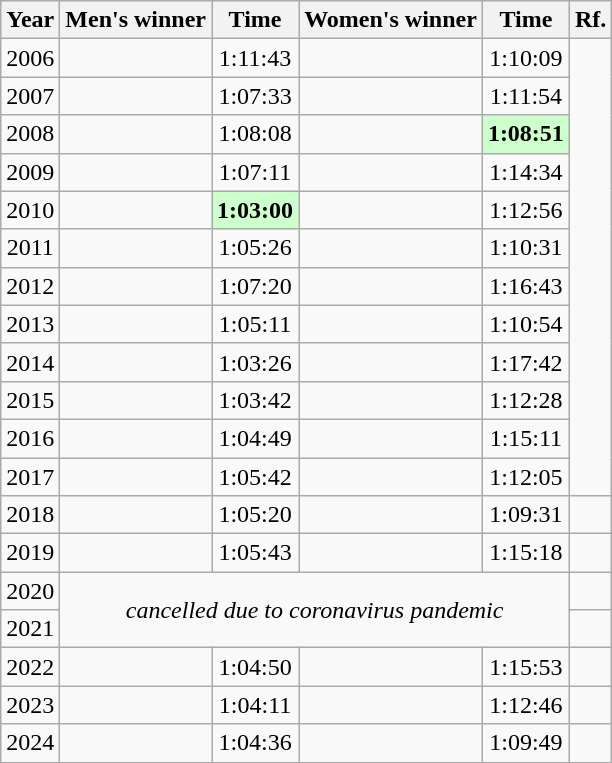<table class="wikitable sortable" style="text-align:center">
<tr>
<th>Year</th>
<th>Men's winner</th>
<th>Time</th>
<th>Women's winner</th>
<th>Time</th>
<th class="unsortable">Rf.</th>
</tr>
<tr>
<td>2006</td>
<td align="left"></td>
<td>1:11:43</td>
<td align="left"></td>
<td>1:10:09</td>
</tr>
<tr>
<td>2007</td>
<td align="left"></td>
<td>1:07:33</td>
<td align="left"></td>
<td>1:11:54</td>
</tr>
<tr>
<td>2008</td>
<td align="left"></td>
<td>1:08:08</td>
<td align="left"></td>
<td bgcolor="#CCFFCC"><strong>1:08:51</strong></td>
</tr>
<tr>
<td>2009</td>
<td align="left"></td>
<td>1:07:11</td>
<td align="left"></td>
<td>1:14:34</td>
</tr>
<tr>
<td>2010</td>
<td align="left"></td>
<td bgcolor="#CCFFCC"><strong>1:03:00</strong></td>
<td align="left"></td>
<td>1:12:56</td>
</tr>
<tr>
<td>2011</td>
<td align="left"></td>
<td>1:05:26</td>
<td align="left"></td>
<td>1:10:31</td>
</tr>
<tr>
<td>2012</td>
<td align="left"></td>
<td>1:07:20</td>
<td align="left"></td>
<td>1:16:43</td>
</tr>
<tr>
<td>2013</td>
<td align="left"></td>
<td>1:05:11</td>
<td align="left"></td>
<td>1:10:54</td>
</tr>
<tr>
<td>2014</td>
<td align="left"></td>
<td>1:03:26</td>
<td align="left"></td>
<td>1:17:42</td>
</tr>
<tr>
<td>2015</td>
<td align="left"></td>
<td>1:03:42</td>
<td align="left"></td>
<td>1:12:28</td>
</tr>
<tr>
<td>2016</td>
<td align="left"></td>
<td>1:04:49</td>
<td align="left"></td>
<td>1:15:11</td>
</tr>
<tr>
<td>2017</td>
<td align="left"></td>
<td>1:05:42</td>
<td align="left"></td>
<td>1:12:05</td>
</tr>
<tr>
<td>2018</td>
<td align="left"></td>
<td>1:05:20</td>
<td align="left"></td>
<td>1:09:31</td>
<td></td>
</tr>
<tr>
<td>2019</td>
<td align="left"></td>
<td>1:05:43</td>
<td align="left"></td>
<td>1:15:18</td>
<td></td>
</tr>
<tr>
<td>2020</td>
<td rowspan="2" colspan="4" align="center" data-sort-value=""><em>cancelled due to coronavirus pandemic</em></td>
<td></td>
</tr>
<tr>
<td>2021</td>
<td></td>
</tr>
<tr>
<td>2022</td>
<td align="left"></td>
<td>1:04:50</td>
<td align="left"></td>
<td>1:15:53</td>
<td></td>
</tr>
<tr>
<td>2023</td>
<td align="left"></td>
<td>1:04:11</td>
<td align="left"></td>
<td>1:12:46</td>
<td></td>
</tr>
<tr>
<td>2024</td>
<td align="left"></td>
<td>1:04:36</td>
<td align="left"></td>
<td>1:09:49</td>
<td></td>
</tr>
</table>
